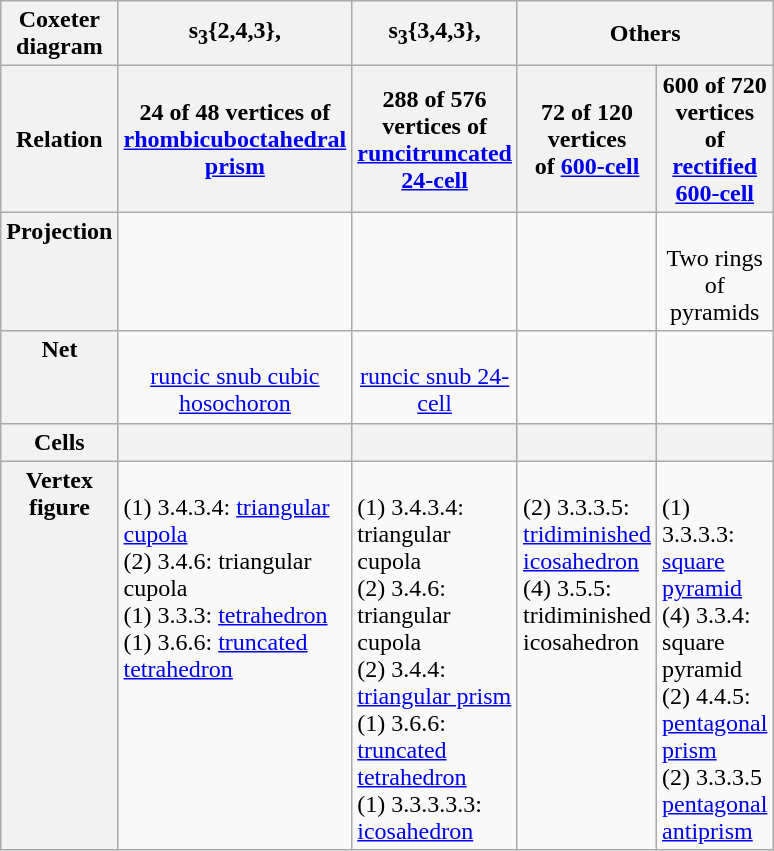<table class=wikitable width=400>
<tr>
<th>Coxeter<br>diagram</th>
<th>s<sub>3</sub>{2,4,3}, </th>
<th>s<sub>3</sub>{3,4,3}, </th>
<th colspan=2>Others</th>
</tr>
<tr>
<th>Relation</th>
<th>24 of 48 vertices of <br><a href='#'>rhombicuboctahedral prism</a></th>
<th>288 of 576 vertices of<br><a href='#'>runcitruncated 24-cell</a></th>
<th>72 of 120 vertices<br>of <a href='#'>600-cell</a></th>
<th>600 of 720 vertices<br>of <a href='#'>rectified 600-cell</a></th>
</tr>
<tr valign=top align=center>
<th valign=center>Projection</th>
<td></td>
<td></td>
<td></td>
<td><br>Two rings of pyramids</td>
</tr>
<tr align=center valign=top>
<th valign=center>Net</th>
<td><br><a href='#'>runcic snub cubic hosochoron</a></td>
<td><br><a href='#'>runcic snub 24-cell</a></td>
<td></td>
<td></td>
</tr>
<tr>
<th valign=center>Cells</th>
<th>  </th>
<th>   </th>
<th></th>
<th>  </th>
</tr>
<tr valign=top>
<th valign=center>Vertex<br>figure</th>
<td><br>(1) 3.4.3.4: <a href='#'>triangular cupola</a><br>(2) 3.4.6: triangular cupola<br>(1) 3.3.3: <a href='#'>tetrahedron</a><br>(1) 3.6.6: <a href='#'>truncated tetrahedron</a></td>
<td><br>(1) 3.4.3.4: triangular cupola<br>(2) 3.4.6: triangular cupola<br>(2) 3.4.4: <a href='#'>triangular prism</a><br>(1) 3.6.6: <a href='#'>truncated tetrahedron</a><br>(1) 3.3.3.3.3: <a href='#'>icosahedron</a></td>
<td><br>(2) 3.3.3.5: <a href='#'>tridiminished icosahedron</a> <br>(4) 3.5.5: tridiminished icosahedron</td>
<td><br>(1) 3.3.3.3: <a href='#'>square pyramid</a><br>(4) 3.3.4: square pyramid<br>(2) 4.4.5: <a href='#'>pentagonal prism</a><br>(2) 3.3.3.5 <a href='#'>pentagonal antiprism</a></td>
</tr>
</table>
